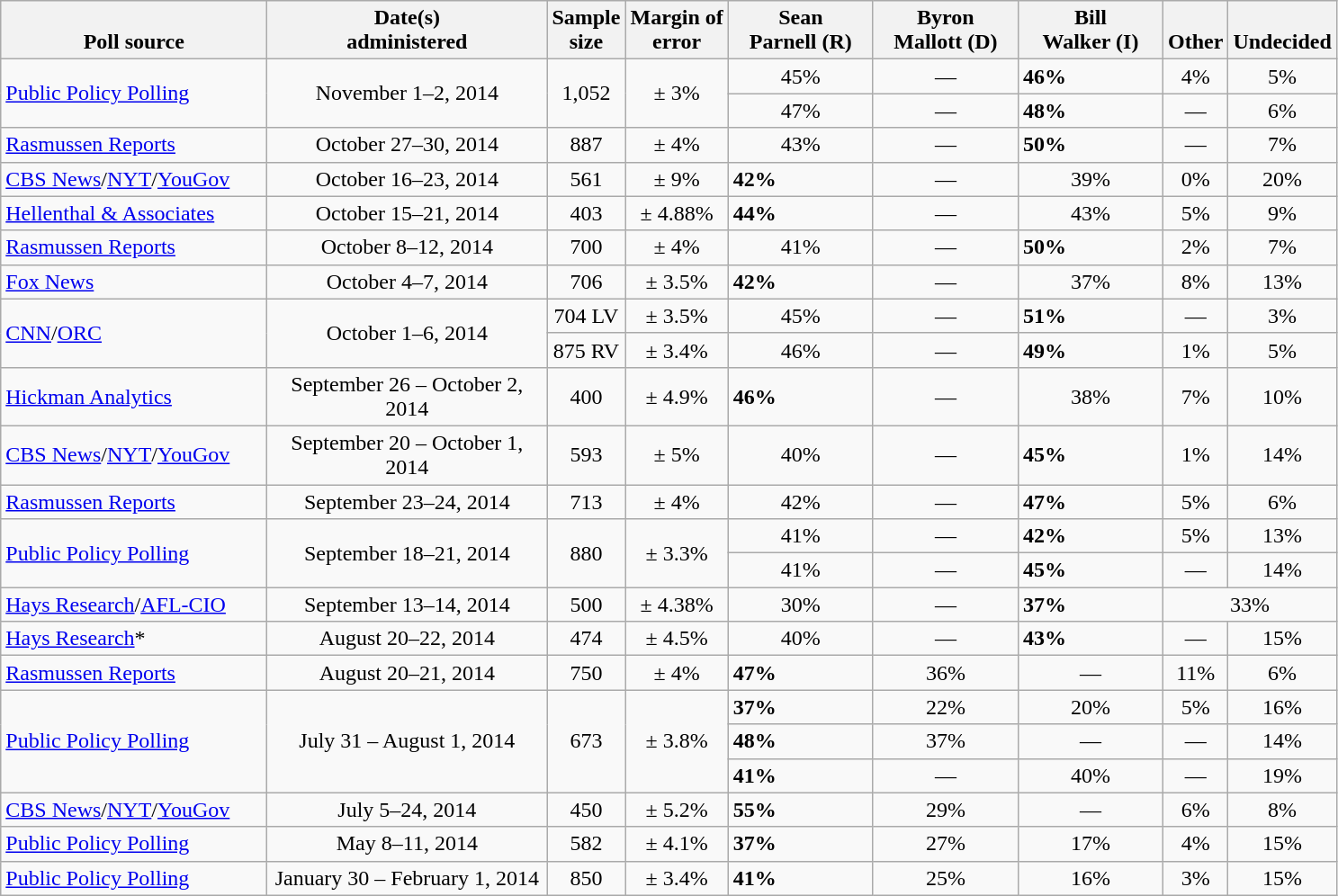<table class="wikitable">
<tr valign= bottom>
<th style="width:190px;">Poll source</th>
<th style="width:200px;">Date(s)<br>administered</th>
<th class=small>Sample<br>size</th>
<th>Margin of<br>error</th>
<th style="width:100px;">Sean<br>Parnell (R)</th>
<th style="width:100px;">Byron<br>Mallott (D)</th>
<th style="width:100px;">Bill<br>Walker (I)</th>
<th style="width:40px;">Other</th>
<th style="width:40px;">Undecided</th>
</tr>
<tr>
<td rowspan=2><a href='#'>Public Policy Polling</a></td>
<td style="text-align:center;" rowspan="2">November 1–2, 2014</td>
<td style="text-align:center;" rowspan="2">1,052</td>
<td style="text-align:center;" rowspan="2">± 3%</td>
<td align=center>45%</td>
<td align=center>—</td>
<td><strong>46%</strong></td>
<td align=center>4%</td>
<td align=center>5%</td>
</tr>
<tr>
<td align=center>47%</td>
<td align=center>—</td>
<td><strong>48%</strong></td>
<td align=center>—</td>
<td align=center>6%</td>
</tr>
<tr>
<td><a href='#'>Rasmussen Reports</a></td>
<td align=center>October 27–30, 2014</td>
<td align=center>887</td>
<td align=center>± 4%</td>
<td align=center>43%</td>
<td align=center>—</td>
<td><strong>50%</strong></td>
<td align=center>—</td>
<td align=center>7%</td>
</tr>
<tr>
<td><a href='#'>CBS News</a>/<a href='#'>NYT</a>/<a href='#'>YouGov</a></td>
<td align=center>October 16–23, 2014</td>
<td align=center>561</td>
<td align=center>± 9%</td>
<td><strong>42%</strong></td>
<td align=center>—</td>
<td align=center>39%</td>
<td align=center>0%</td>
<td align=center>20%</td>
</tr>
<tr>
<td><a href='#'>Hellenthal & Associates</a></td>
<td align=center>October 15–21, 2014</td>
<td align=center>403</td>
<td align=center>± 4.88%</td>
<td><strong>44%</strong></td>
<td align=center>—</td>
<td align=center>43%</td>
<td align=center>5%</td>
<td align=center>9%</td>
</tr>
<tr>
<td><a href='#'>Rasmussen Reports</a></td>
<td align=center>October 8–12, 2014</td>
<td align=center>700</td>
<td align=center>± 4%</td>
<td align=center>41%</td>
<td align=center>—</td>
<td><strong>50%</strong></td>
<td align=center>2%</td>
<td align=center>7%</td>
</tr>
<tr>
<td><a href='#'>Fox News</a></td>
<td align=center>October 4–7, 2014</td>
<td align=center>706</td>
<td align=center>± 3.5%</td>
<td><strong>42%</strong></td>
<td align=center>—</td>
<td align=center>37%</td>
<td align=center>8%</td>
<td align=center>13%</td>
</tr>
<tr>
<td rowspan=2><a href='#'>CNN</a>/<a href='#'>ORC</a></td>
<td style="text-align:center;" rowspan="2">October 1–6, 2014</td>
<td align=center>704 LV</td>
<td align=center>± 3.5%</td>
<td align=center>45%</td>
<td align=center>—</td>
<td><strong>51%</strong></td>
<td align=center>—</td>
<td align=center>3%</td>
</tr>
<tr>
<td align=center>875 RV</td>
<td align=center>± 3.4%</td>
<td align=center>46%</td>
<td align=center>—</td>
<td><strong>49%</strong></td>
<td align=center>1%</td>
<td align=center>5%</td>
</tr>
<tr>
<td><a href='#'>Hickman Analytics</a></td>
<td align=center>September 26 – October 2, 2014</td>
<td align=center>400</td>
<td align=center>± 4.9%</td>
<td><strong>46%</strong></td>
<td align=center>—</td>
<td align=center>38%</td>
<td align=center>7%</td>
<td align=center>10%</td>
</tr>
<tr>
<td><a href='#'>CBS News</a>/<a href='#'>NYT</a>/<a href='#'>YouGov</a></td>
<td align=center>September 20 – October 1, 2014</td>
<td align=center>593</td>
<td align=center>± 5%</td>
<td align=center>40%</td>
<td align=center>—</td>
<td><strong>45%</strong></td>
<td align=center>1%</td>
<td align=center>14%</td>
</tr>
<tr>
<td><a href='#'>Rasmussen Reports</a></td>
<td align=center>September 23–24, 2014</td>
<td align=center>713</td>
<td align=center>± 4%</td>
<td align=center>42%</td>
<td align=center>—</td>
<td><strong>47%</strong></td>
<td align=center>5%</td>
<td align=center>6%</td>
</tr>
<tr>
<td rowspan=2><a href='#'>Public Policy Polling</a></td>
<td style="text-align:center;" rowspan="2">September 18–21, 2014</td>
<td style="text-align:center;" rowspan="2">880</td>
<td style="text-align:center;" rowspan="2">± 3.3%</td>
<td align=center>41%</td>
<td align=center>—</td>
<td><strong>42%</strong></td>
<td align=center>5%</td>
<td align=center>13%</td>
</tr>
<tr>
<td align=center>41%</td>
<td align=center>—</td>
<td><strong>45%</strong></td>
<td align=center>—</td>
<td align=center>14%</td>
</tr>
<tr>
<td><a href='#'>Hays Research</a>/<a href='#'>AFL-CIO</a></td>
<td align=center>September 13–14, 2014</td>
<td align=center>500</td>
<td align=center>± 4.38%</td>
<td align=center>30%</td>
<td align=center>—</td>
<td><strong>37%</strong></td>
<td style="text-align:center;" colspan="2">33%</td>
</tr>
<tr>
<td><a href='#'>Hays Research</a>*</td>
<td align=center>August 20–22, 2014</td>
<td align=center>474</td>
<td align=center>± 4.5%</td>
<td align=center>40%</td>
<td align=center>—</td>
<td><strong>43%</strong></td>
<td align=center>—</td>
<td align=center>15%</td>
</tr>
<tr>
<td><a href='#'>Rasmussen Reports</a></td>
<td align=center>August 20–21, 2014</td>
<td align=center>750</td>
<td align=center>± 4%</td>
<td><strong>47%</strong></td>
<td align=center>36%</td>
<td align=center>—</td>
<td align=center>11%</td>
<td align=center>6%</td>
</tr>
<tr>
<td rowspan=3><a href='#'>Public Policy Polling</a></td>
<td style="text-align:center;" rowspan="3">July 31 – August 1, 2014</td>
<td style="text-align:center;" rowspan="3">673</td>
<td style="text-align:center;" rowspan="3">± 3.8%</td>
<td><strong>37%</strong></td>
<td align=center>22%</td>
<td align=center>20%</td>
<td align=center>5%</td>
<td align=center>16%</td>
</tr>
<tr>
<td><strong>48%</strong></td>
<td align=center>37%</td>
<td align=center>—</td>
<td align=center>—</td>
<td align=center>14%</td>
</tr>
<tr>
<td><strong>41%</strong></td>
<td align=center>—</td>
<td align=center>40%</td>
<td align=center>—</td>
<td align=center>19%</td>
</tr>
<tr>
<td><a href='#'>CBS News</a>/<a href='#'>NYT</a>/<a href='#'>YouGov</a></td>
<td align=center>July 5–24, 2014</td>
<td align=center>450</td>
<td align=center>± 5.2%</td>
<td><strong>55%</strong></td>
<td align=center>29%</td>
<td align=center>—</td>
<td align=center>6%</td>
<td align=center>8%</td>
</tr>
<tr>
<td><a href='#'>Public Policy Polling</a></td>
<td align=center>May 8–11, 2014</td>
<td align=center>582</td>
<td align=center>± 4.1%</td>
<td><strong>37%</strong></td>
<td align=center>27%</td>
<td align=center>17%</td>
<td align=center>4%</td>
<td align=center>15%</td>
</tr>
<tr>
<td><a href='#'>Public Policy Polling</a></td>
<td align=center>January 30 – February 1, 2014</td>
<td align=center>850</td>
<td align=center>± 3.4%</td>
<td><strong>41%</strong></td>
<td align=center>25%</td>
<td align=center>16%</td>
<td align=center>3%</td>
<td align=center>15%</td>
</tr>
</table>
